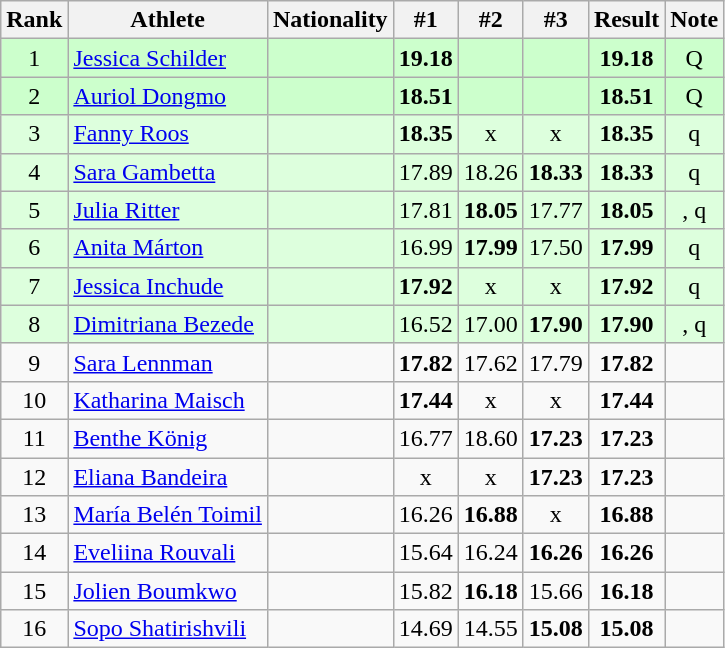<table class="wikitable sortable" style="text-align:center">
<tr>
<th>Rank</th>
<th>Athlete</th>
<th>Nationality</th>
<th>#1</th>
<th>#2</th>
<th>#3</th>
<th>Result</th>
<th>Note</th>
</tr>
<tr bgcolor=ccffcc>
<td>1</td>
<td align="left"><a href='#'>Jessica Schilder</a></td>
<td align="left"></td>
<td><strong>19.18</strong></td>
<td></td>
<td></td>
<td><strong>19.18</strong></td>
<td>Q</td>
</tr>
<tr bgcolor=ccffcc>
<td>2</td>
<td align="left"><a href='#'>Auriol Dongmo</a></td>
<td align="left"></td>
<td><strong>18.51</strong></td>
<td></td>
<td></td>
<td><strong>18.51</strong></td>
<td>Q</td>
</tr>
<tr bgcolor=ddffdd>
<td>3</td>
<td align="left"><a href='#'>Fanny Roos</a></td>
<td align="left"></td>
<td><strong>18.35</strong></td>
<td>x</td>
<td>x</td>
<td><strong>18.35</strong></td>
<td>q</td>
</tr>
<tr bgcolor=ddffdd>
<td>4</td>
<td align="left"><a href='#'>Sara Gambetta</a></td>
<td align="left"></td>
<td>17.89</td>
<td>18.26</td>
<td><strong>18.33</strong></td>
<td><strong>18.33</strong></td>
<td>q</td>
</tr>
<tr bgcolor=ddffdd>
<td>5</td>
<td align="left"><a href='#'>Julia Ritter</a></td>
<td align="left"></td>
<td>17.81</td>
<td><strong>18.05</strong></td>
<td>17.77</td>
<td><strong>18.05</strong></td>
<td>, q</td>
</tr>
<tr bgcolor=ddffdd>
<td>6</td>
<td align="left"><a href='#'>Anita Márton</a></td>
<td align="left"></td>
<td>16.99</td>
<td><strong>17.99</strong></td>
<td>17.50</td>
<td><strong>17.99</strong></td>
<td>q</td>
</tr>
<tr bgcolor=ddffdd>
<td>7</td>
<td align="left"><a href='#'>Jessica Inchude</a></td>
<td align="left"></td>
<td><strong>17.92</strong></td>
<td>x</td>
<td>x</td>
<td><strong>17.92</strong></td>
<td>q</td>
</tr>
<tr bgcolor=ddffdd>
<td>8</td>
<td align="left"><a href='#'>Dimitriana Bezede</a></td>
<td align="left"></td>
<td>16.52</td>
<td>17.00</td>
<td><strong>17.90</strong></td>
<td><strong>17.90</strong></td>
<td>, q</td>
</tr>
<tr>
<td>9</td>
<td align="left"><a href='#'>Sara Lennman</a></td>
<td align="left"></td>
<td><strong>17.82</strong></td>
<td>17.62</td>
<td>17.79</td>
<td><strong>17.82</strong></td>
<td></td>
</tr>
<tr>
<td>10</td>
<td align="left"><a href='#'>Katharina Maisch</a></td>
<td align="left"></td>
<td><strong>17.44</strong></td>
<td>x</td>
<td>x</td>
<td><strong>17.44</strong></td>
<td></td>
</tr>
<tr>
<td>11</td>
<td align="left"><a href='#'>Benthe König</a></td>
<td align="left"></td>
<td>16.77</td>
<td>18.60</td>
<td><strong>17.23</strong></td>
<td><strong>17.23</strong></td>
<td></td>
</tr>
<tr>
<td>12</td>
<td align="left"><a href='#'>Eliana Bandeira</a></td>
<td align="left"></td>
<td>x</td>
<td>x</td>
<td><strong>17.23</strong></td>
<td><strong>17.23</strong></td>
<td></td>
</tr>
<tr>
<td>13</td>
<td align="left"><a href='#'>María Belén Toimil</a></td>
<td align="left"></td>
<td>16.26</td>
<td><strong>16.88</strong></td>
<td>x</td>
<td><strong>16.88</strong></td>
<td></td>
</tr>
<tr>
<td>14</td>
<td align="left"><a href='#'>Eveliina Rouvali</a></td>
<td align="left"></td>
<td>15.64</td>
<td>16.24</td>
<td><strong>16.26</strong></td>
<td><strong>16.26</strong></td>
<td></td>
</tr>
<tr>
<td>15</td>
<td align="left"><a href='#'>Jolien Boumkwo</a></td>
<td align="left"></td>
<td>15.82</td>
<td><strong>16.18</strong></td>
<td>15.66</td>
<td><strong>16.18</strong></td>
<td></td>
</tr>
<tr>
<td>16</td>
<td align="left"><a href='#'>Sopo Shatirishvili</a></td>
<td align="left"></td>
<td>14.69</td>
<td>14.55</td>
<td><strong>15.08</strong></td>
<td><strong>15.08</strong></td>
<td></td>
</tr>
</table>
